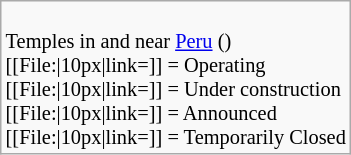<table class="wikitable floatright" style="font-size: 85%;">
<tr>
<td><br>
Temples in and near <a href='#'>Peru</a> ()<br>
[[File:|10px|link=]] = Operating<br>
[[File:|10px|link=]] = Under construction<br>
[[File:|10px|link=]] = Announced<br>
[[File:|10px|link=]] = Temporarily Closed</td>
</tr>
</table>
